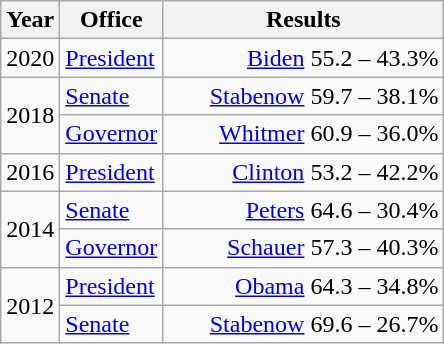<table class=wikitable>
<tr>
<th width="30">Year</th>
<th width="60">Office</th>
<th width="180">Results</th>
</tr>
<tr>
<td>2020</td>
<td><a href='#'>President</a></td>
<td align="right" ><a href='#'>Biden</a> 55.2 – 43.3%</td>
</tr>
<tr>
<td rowspan="2">2018</td>
<td><a href='#'>Senate</a></td>
<td align="right" ><a href='#'>Stabenow</a> 59.7 – 38.1%</td>
</tr>
<tr>
<td><a href='#'>Governor</a></td>
<td align="right" ><a href='#'>Whitmer</a> 60.9 – 36.0%</td>
</tr>
<tr>
<td>2016</td>
<td><a href='#'>President</a></td>
<td align="right" ><a href='#'>Clinton</a> 53.2 – 42.2%</td>
</tr>
<tr>
<td rowspan="2">2014</td>
<td><a href='#'>Senate</a></td>
<td align="right" ><a href='#'>Peters</a> 64.6 – 30.4%</td>
</tr>
<tr>
<td><a href='#'>Governor</a></td>
<td align="right" ><a href='#'>Schauer</a> 57.3 – 40.3%</td>
</tr>
<tr>
<td rowspan="2">2012</td>
<td><a href='#'>President</a></td>
<td align="right" ><a href='#'>Obama</a> 64.3 – 34.8%</td>
</tr>
<tr>
<td><a href='#'>Senate</a></td>
<td align="right" ><a href='#'>Stabenow</a> 69.6 – 26.7%</td>
</tr>
</table>
